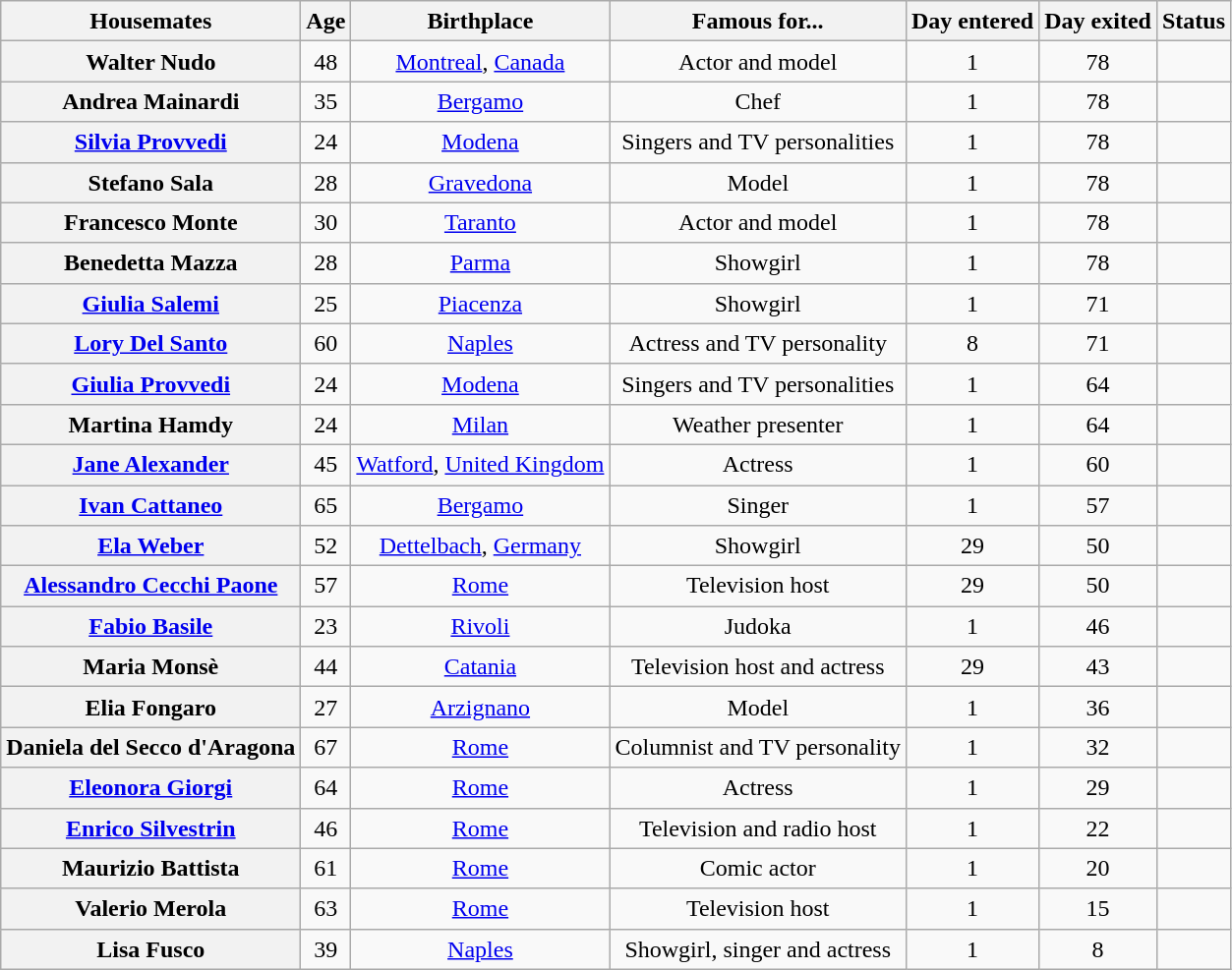<table class="wikitable sortable" style="text-align:center; line-height:20px; width:auto;">
<tr>
<th>Housemates</th>
<th>Age</th>
<th>Birthplace</th>
<th>Famous for...</th>
<th>Day entered</th>
<th>Day exited</th>
<th>Status</th>
</tr>
<tr>
<th>Walter Nudo</th>
<td>48</td>
<td><a href='#'>Montreal</a>, <a href='#'>Canada</a></td>
<td>Actor and model</td>
<td>1</td>
<td>78</td>
<td></td>
</tr>
<tr>
<th>Andrea Mainardi</th>
<td>35</td>
<td><a href='#'>Bergamo</a></td>
<td>Chef</td>
<td>1</td>
<td>78</td>
<td></td>
</tr>
<tr>
<th><a href='#'>Silvia Provvedi</a></th>
<td>24</td>
<td><a href='#'>Modena</a></td>
<td>Singers and TV personalities</td>
<td>1</td>
<td>78</td>
<td></td>
</tr>
<tr>
<th>Stefano Sala</th>
<td>28</td>
<td><a href='#'>Gravedona</a></td>
<td>Model</td>
<td>1</td>
<td>78</td>
<td></td>
</tr>
<tr>
<th>Francesco Monte</th>
<td>30</td>
<td><a href='#'>Taranto</a></td>
<td>Actor and model</td>
<td>1</td>
<td>78</td>
<td></td>
</tr>
<tr>
<th>Benedetta Mazza</th>
<td>28</td>
<td><a href='#'>Parma</a></td>
<td>Showgirl</td>
<td>1</td>
<td>78</td>
<td></td>
</tr>
<tr>
<th><a href='#'>Giulia Salemi</a></th>
<td>25</td>
<td><a href='#'>Piacenza</a></td>
<td>Showgirl</td>
<td>1</td>
<td>71</td>
<td></td>
</tr>
<tr>
<th><a href='#'>Lory Del Santo</a></th>
<td>60</td>
<td><a href='#'>Naples</a></td>
<td>Actress and TV personality</td>
<td>8</td>
<td>71</td>
<td></td>
</tr>
<tr>
<th><a href='#'>Giulia Provvedi</a></th>
<td>24</td>
<td><a href='#'>Modena</a></td>
<td>Singers and TV personalities</td>
<td>1</td>
<td>64</td>
<td></td>
</tr>
<tr>
<th>Martina Hamdy</th>
<td>24</td>
<td><a href='#'>Milan</a></td>
<td>Weather presenter</td>
<td>1</td>
<td>64</td>
<td></td>
</tr>
<tr>
<th><a href='#'>Jane Alexander</a></th>
<td>45</td>
<td><a href='#'>Watford</a>, <a href='#'>United Kingdom</a></td>
<td>Actress</td>
<td>1</td>
<td>60</td>
<td></td>
</tr>
<tr>
<th><a href='#'>Ivan Cattaneo</a></th>
<td>65</td>
<td><a href='#'>Bergamo</a></td>
<td>Singer</td>
<td>1</td>
<td>57</td>
<td></td>
</tr>
<tr>
<th><a href='#'>Ela Weber</a></th>
<td>52</td>
<td><a href='#'>Dettelbach</a>, <a href='#'>Germany</a></td>
<td>Showgirl</td>
<td>29</td>
<td>50</td>
<td></td>
</tr>
<tr>
<th><a href='#'>Alessandro Cecchi Paone</a></th>
<td>57</td>
<td><a href='#'>Rome</a></td>
<td>Television host</td>
<td>29</td>
<td>50</td>
<td></td>
</tr>
<tr>
<th><a href='#'>Fabio Basile</a></th>
<td>23</td>
<td><a href='#'>Rivoli</a></td>
<td>Judoka</td>
<td>1</td>
<td>46</td>
<td></td>
</tr>
<tr>
<th>Maria Monsè</th>
<td>44</td>
<td><a href='#'>Catania</a></td>
<td>Television host and actress</td>
<td>29</td>
<td>43</td>
<td></td>
</tr>
<tr>
<th>Elia Fongaro</th>
<td>27</td>
<td><a href='#'>Arzignano</a></td>
<td>Model</td>
<td>1</td>
<td>36</td>
<td></td>
</tr>
<tr>
<th>Daniela del Secco d'Aragona</th>
<td>67</td>
<td><a href='#'>Rome</a></td>
<td>Columnist and TV personality</td>
<td>1</td>
<td>32</td>
<td></td>
</tr>
<tr>
<th><a href='#'>Eleonora Giorgi</a></th>
<td>64</td>
<td><a href='#'>Rome</a></td>
<td>Actress</td>
<td>1</td>
<td>29</td>
<td></td>
</tr>
<tr>
<th><a href='#'>Enrico Silvestrin</a></th>
<td>46</td>
<td><a href='#'>Rome</a></td>
<td>Television and radio host</td>
<td>1</td>
<td>22</td>
<td></td>
</tr>
<tr>
<th>Maurizio Battista</th>
<td>61</td>
<td><a href='#'>Rome</a></td>
<td>Comic actor</td>
<td>1</td>
<td>20</td>
<td></td>
</tr>
<tr>
<th>Valerio Merola</th>
<td>63</td>
<td><a href='#'>Rome</a></td>
<td>Television host</td>
<td>1</td>
<td>15</td>
<td></td>
</tr>
<tr>
<th>Lisa Fusco</th>
<td>39</td>
<td><a href='#'>Naples</a></td>
<td>Showgirl, singer and actress</td>
<td>1</td>
<td>8</td>
<td></td>
</tr>
</table>
